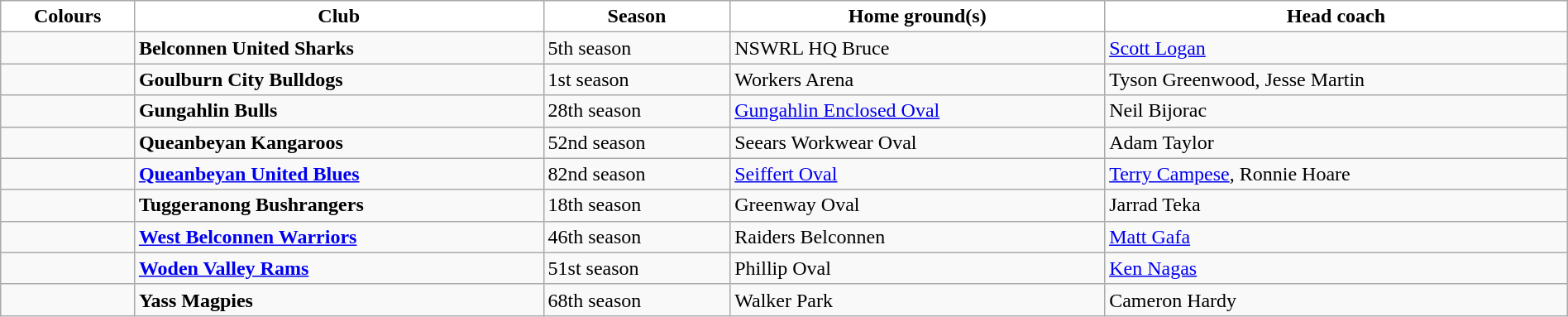<table class="wikitable" style="width:100%; text-align:left">
<tr>
<th style="background:white">Colours</th>
<th style="background:white">Club</th>
<th style="background:white">Season</th>
<th style="background:white">Home ground(s)</th>
<th style="background:white">Head coach</th>
</tr>
<tr>
<td></td>
<td><strong>Belconnen United Sharks</strong></td>
<td>5th season</td>
<td>NSWRL HQ Bruce</td>
<td><a href='#'>Scott Logan</a></td>
</tr>
<tr>
<td></td>
<td><strong>Goulburn City Bulldogs</strong></td>
<td>1st season</td>
<td>Workers Arena</td>
<td>Tyson Greenwood, Jesse Martin</td>
</tr>
<tr>
<td></td>
<td><strong>Gungahlin Bulls</strong></td>
<td>28th season</td>
<td><a href='#'>Gungahlin Enclosed Oval</a></td>
<td>Neil Bijorac</td>
</tr>
<tr>
<td></td>
<td><strong>Queanbeyan Kangaroos</strong></td>
<td>52nd season</td>
<td>Seears Workwear Oval</td>
<td>Adam Taylor</td>
</tr>
<tr>
<td></td>
<td><a href='#'><strong>Queanbeyan United Blues</strong></a></td>
<td>82nd season</td>
<td><a href='#'>Seiffert Oval</a></td>
<td><a href='#'>Terry Campese</a>, Ronnie Hoare</td>
</tr>
<tr>
<td></td>
<td><strong>Tuggeranong Bushrangers</strong></td>
<td>18th season</td>
<td>Greenway Oval</td>
<td>Jarrad Teka</td>
</tr>
<tr>
<td></td>
<td><strong><a href='#'>West Belconnen Warriors</a></strong></td>
<td>46th season</td>
<td>Raiders Belconnen</td>
<td><a href='#'>Matt Gafa</a></td>
</tr>
<tr>
<td></td>
<td><strong><a href='#'>Woden Valley Rams</a></strong></td>
<td>51st season</td>
<td>Phillip Oval</td>
<td><a href='#'>Ken Nagas</a></td>
</tr>
<tr>
<td></td>
<td><strong>Yass Magpies</strong></td>
<td>68th season</td>
<td>Walker Park</td>
<td>Cameron Hardy</td>
</tr>
</table>
